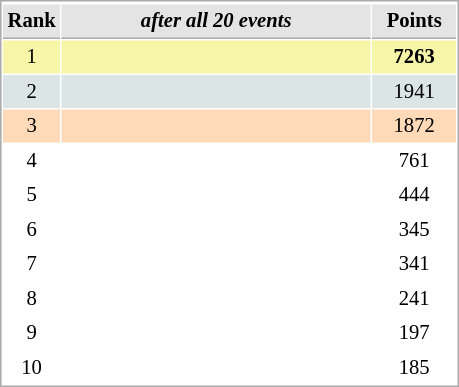<table cellspacing="1" cellpadding="3" style="border:1px solid #AAAAAA;font-size:86%">
<tr style="background-color: #E4E4E4;">
</tr>
<tr style="background-color: #E4E4E4;">
<th style="border-bottom:1px solid #AAAAAA; width: 10px;">Rank</th>
<th style="border-bottom:1px solid #AAAAAA; width: 200px;"><em>after all 20 events</em></th>
<th style="border-bottom:1px solid #AAAAAA; width: 50px;">Points</th>
</tr>
<tr style="background:#f7f6a8;">
<td align=center>1</td>
<td><strong></strong></td>
<td align=center><strong>7263</strong></td>
</tr>
<tr style="background:#dce5e5;">
<td align=center>2</td>
<td></td>
<td align=center>1941</td>
</tr>
<tr style="background:#ffdab9;">
<td align=center>3</td>
<td></td>
<td align=center>1872</td>
</tr>
<tr>
<td align=center>4</td>
<td></td>
<td align=center>761</td>
</tr>
<tr>
<td align=center>5</td>
<td></td>
<td align=center>444</td>
</tr>
<tr>
<td align=center>6</td>
<td></td>
<td align=center>345</td>
</tr>
<tr>
<td align=center>7</td>
<td></td>
<td align=center>341</td>
</tr>
<tr>
<td align=center>8</td>
<td></td>
<td align=center>241</td>
</tr>
<tr>
<td align=center>9</td>
<td></td>
<td align=center>197</td>
</tr>
<tr>
<td align=center>10</td>
<td></td>
<td align=center>185</td>
</tr>
</table>
